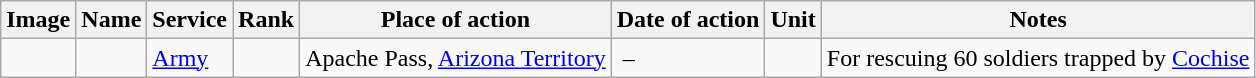<table class="wikitable">
<tr>
<th class="unsortable">Image</th>
<th>Name</th>
<th>Service</th>
<th>Rank</th>
<th>Place of action</th>
<th>Date of action</th>
<th>Unit</th>
<th class="unsortable">Notes</th>
</tr>
<tr>
<td></td>
<td></td>
<td><a href='#'>Army</a></td>
<td></td>
<td>Apache Pass, <a href='#'>Arizona Territory</a></td>
<td> – </td>
<td></td>
<td>For rescuing 60 soldiers trapped by <a href='#'>Cochise</a></td>
</tr>
</table>
